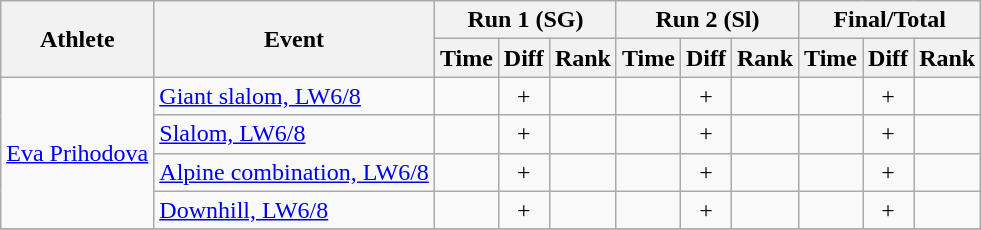<table class="wikitable" style="font-size:100%">
<tr>
<th rowspan="2">Athlete</th>
<th rowspan="2">Event</th>
<th colspan="3">Run 1 (SG)</th>
<th colspan="3">Run 2 (Sl)</th>
<th colspan="3">Final/Total</th>
</tr>
<tr>
<th>Time</th>
<th>Diff</th>
<th>Rank</th>
<th>Time</th>
<th>Diff</th>
<th>Rank</th>
<th>Time</th>
<th>Diff</th>
<th>Rank</th>
</tr>
<tr>
<td rowspan=4><a href='#'>Eva Prihodova</a></td>
<td><a href='#'>Giant slalom, LW6/8</a></td>
<td align="center"></td>
<td align="center">+</td>
<td align="center"></td>
<td align="center"></td>
<td align="center">+</td>
<td align="center"></td>
<td align="center"></td>
<td align="center">+</td>
<td colspan="3" align="center"></td>
</tr>
<tr>
<td><a href='#'>Slalom, LW6/8</a></td>
<td align="center"></td>
<td align="center">+</td>
<td align="center"></td>
<td align="center"></td>
<td align="center">+</td>
<td align="center"></td>
<td align="center"></td>
<td align="center">+</td>
<td colspan="3" align="center"></td>
</tr>
<tr>
<td><a href='#'>Alpine combination, LW6/8</a></td>
<td align="center"></td>
<td align="center">+</td>
<td align="center"></td>
<td align="center"></td>
<td align="center">+</td>
<td align="center"></td>
<td align="center"></td>
<td align="center">+</td>
<td colspan="3" align="center"></td>
</tr>
<tr>
<td><a href='#'>Downhill, LW6/8</a></td>
<td align="center"></td>
<td align="center">+</td>
<td align="center"></td>
<td align="center"></td>
<td align="center">+</td>
<td align="center"></td>
<td align="center"></td>
<td align="center">+</td>
<td colspan="3" align="center"></td>
</tr>
<tr>
</tr>
</table>
